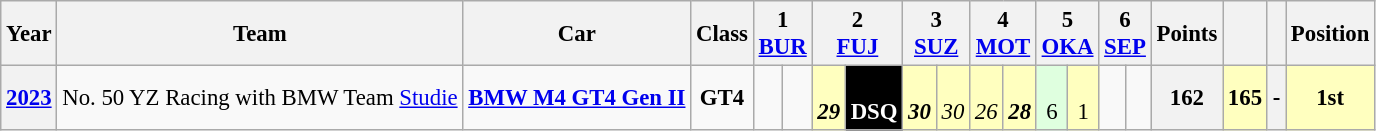<table class="wikitable" style="font-size: 95%; text-align:center;">
<tr>
<th>Year</th>
<th>Team</th>
<th>Car</th>
<th>Class</th>
<th colspan="2">1<br><a href='#'>BUR</a></th>
<th colspan="2">2<br><a href='#'>FUJ</a></th>
<th colspan="2">3<br><a href='#'>SUZ</a></th>
<th colspan="2">4<br><a href='#'>MOT</a></th>
<th colspan="2">5<br><a href='#'>OKA</a></th>
<th colspan="2">6<br><a href='#'>SEP</a></th>
<th>Points</th>
<th></th>
<th></th>
<th>Position</th>
</tr>
<tr>
<th><a href='#'>2023</a></th>
<td align="left"> No. 50 YZ Racing with BMW Team <a href='#'>Studie</a></td>
<td align="left"><a href='#'><strong>BMW M4 GT4 Gen II</strong></a></td>
<td><strong>GT4</strong></td>
<td></td>
<td></td>
<td style="background:#FFFFBF;"><br><strong><em>29</em></strong></td>
<td style="background-color:#000000;color:white"><br><strong>DSQ</strong></td>
<td style="background:#FFFFBF;"><br><strong><em>30</em></strong></td>
<td style="background:#FFFFBF;"><br><em>30</em></td>
<td style="background:#FFFFBF;"><br><em>26</em></td>
<td style="background:#FFFFBF;"><br><strong><em>28</em></strong></td>
<td style="background:#DFFFDF;"><br>6</td>
<td style="background:#FFFFBF;"><br>1</td>
<td></td>
<td></td>
<th>162</th>
<th style="background:#FFFFBF;">165</th>
<th>-</th>
<td bgcolor="#FFFFBF"><strong>1st</strong></td>
</tr>
</table>
